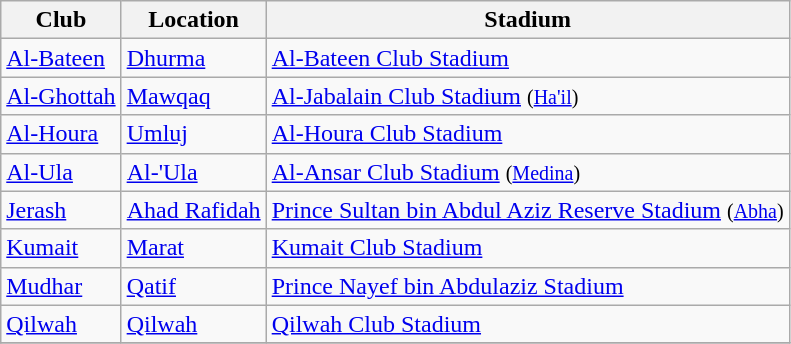<table class="wikitable sortable">
<tr>
<th>Club</th>
<th>Location</th>
<th>Stadium</th>
</tr>
<tr>
<td><a href='#'>Al-Bateen</a></td>
<td><a href='#'>Dhurma</a></td>
<td><a href='#'>Al-Bateen Club Stadium</a></td>
</tr>
<tr>
<td><a href='#'>Al-Ghottah</a></td>
<td><a href='#'>Mawqaq</a></td>
<td><a href='#'>Al-Jabalain Club Stadium</a> <small>(<a href='#'>Ha'il</a>)</small></td>
</tr>
<tr>
<td><a href='#'>Al-Houra</a></td>
<td><a href='#'>Umluj</a></td>
<td><a href='#'>Al-Houra Club Stadium</a></td>
</tr>
<tr>
<td><a href='#'>Al-Ula</a></td>
<td><a href='#'>Al-'Ula</a></td>
<td><a href='#'>Al-Ansar Club Stadium</a> <small>(<a href='#'>Medina</a>)</small></td>
</tr>
<tr>
<td><a href='#'>Jerash</a></td>
<td><a href='#'>Ahad Rafidah</a></td>
<td><a href='#'>Prince Sultan bin Abdul Aziz Reserve Stadium</a> <small>(<a href='#'>Abha</a>)</small></td>
</tr>
<tr>
<td><a href='#'>Kumait</a></td>
<td><a href='#'>Marat</a></td>
<td><a href='#'>Kumait Club Stadium</a></td>
</tr>
<tr>
<td><a href='#'>Mudhar</a></td>
<td><a href='#'>Qatif</a></td>
<td><a href='#'>Prince Nayef bin Abdulaziz Stadium</a></td>
</tr>
<tr>
<td><a href='#'>Qilwah</a></td>
<td><a href='#'>Qilwah</a></td>
<td><a href='#'>Qilwah Club Stadium</a></td>
</tr>
<tr>
</tr>
</table>
